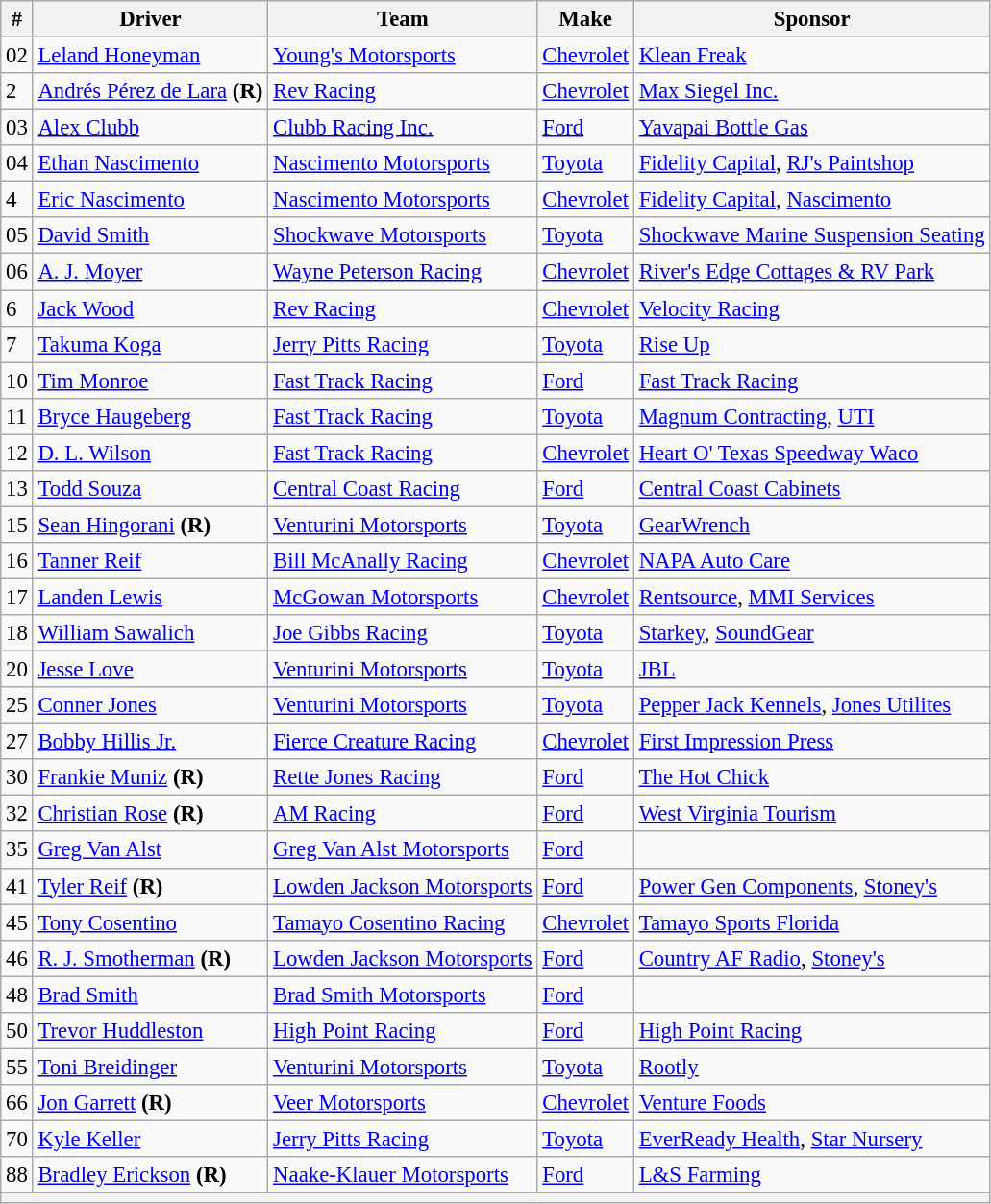<table class="wikitable" style="font-size: 95%;">
<tr>
<th>#</th>
<th>Driver</th>
<th>Team</th>
<th>Make</th>
<th>Sponsor</th>
</tr>
<tr>
<td>02</td>
<td><a href='#'>Leland Honeyman</a></td>
<td><a href='#'>Young's Motorsports</a></td>
<td><a href='#'>Chevrolet</a></td>
<td><a href='#'>Klean Freak</a></td>
</tr>
<tr>
<td>2</td>
<td><a href='#'>Andrés Pérez de Lara</a> <strong>(R)</strong></td>
<td><a href='#'>Rev Racing</a></td>
<td><a href='#'>Chevrolet</a></td>
<td><a href='#'>Max Siegel Inc.</a></td>
</tr>
<tr>
<td>03</td>
<td><a href='#'>Alex Clubb</a></td>
<td><a href='#'>Clubb Racing Inc.</a></td>
<td><a href='#'>Ford</a></td>
<td><a href='#'>Yavapai Bottle Gas</a></td>
</tr>
<tr>
<td>04</td>
<td><a href='#'>Ethan Nascimento</a></td>
<td><a href='#'>Nascimento Motorsports</a></td>
<td><a href='#'>Toyota</a></td>
<td><a href='#'>Fidelity Capital</a>, <a href='#'>RJ's Paintshop</a></td>
</tr>
<tr>
<td>4</td>
<td><a href='#'>Eric Nascimento</a></td>
<td><a href='#'>Nascimento Motorsports</a></td>
<td><a href='#'>Chevrolet</a></td>
<td><a href='#'>Fidelity Capital</a>, <a href='#'>Nascimento</a></td>
</tr>
<tr>
<td>05</td>
<td><a href='#'>David Smith</a></td>
<td><a href='#'>Shockwave Motorsports</a></td>
<td><a href='#'>Toyota</a></td>
<td><a href='#'>Shockwave Marine Suspension Seating</a></td>
</tr>
<tr>
<td>06</td>
<td><a href='#'>A. J. Moyer</a></td>
<td><a href='#'>Wayne Peterson Racing</a></td>
<td><a href='#'>Chevrolet</a></td>
<td><a href='#'>River's Edge Cottages & RV Park</a></td>
</tr>
<tr>
<td>6</td>
<td><a href='#'>Jack Wood</a></td>
<td><a href='#'>Rev Racing</a></td>
<td><a href='#'>Chevrolet</a></td>
<td><a href='#'>Velocity Racing</a></td>
</tr>
<tr>
<td>7</td>
<td><a href='#'>Takuma Koga</a></td>
<td><a href='#'>Jerry Pitts Racing</a></td>
<td><a href='#'>Toyota</a></td>
<td><a href='#'>Rise Up</a></td>
</tr>
<tr>
<td>10</td>
<td><a href='#'>Tim Monroe</a></td>
<td><a href='#'>Fast Track Racing</a></td>
<td><a href='#'>Ford</a></td>
<td><a href='#'>Fast Track Racing</a></td>
</tr>
<tr>
<td>11</td>
<td><a href='#'>Bryce Haugeberg</a></td>
<td><a href='#'>Fast Track Racing</a></td>
<td><a href='#'>Toyota</a></td>
<td><a href='#'>Magnum Contracting</a>, <a href='#'>UTI</a></td>
</tr>
<tr>
<td>12</td>
<td><a href='#'>D. L. Wilson</a></td>
<td><a href='#'>Fast Track Racing</a></td>
<td><a href='#'>Chevrolet</a></td>
<td><a href='#'>Heart O' Texas Speedway Waco</a></td>
</tr>
<tr>
<td>13</td>
<td><a href='#'>Todd Souza</a></td>
<td><a href='#'>Central Coast Racing</a></td>
<td><a href='#'>Ford</a></td>
<td><a href='#'>Central Coast Cabinets</a></td>
</tr>
<tr>
<td>15</td>
<td><a href='#'>Sean Hingorani</a> <strong>(R)</strong></td>
<td><a href='#'>Venturini Motorsports</a></td>
<td><a href='#'>Toyota</a></td>
<td><a href='#'>GearWrench</a></td>
</tr>
<tr>
<td>16</td>
<td nowrap=""><a href='#'>Tanner Reif</a></td>
<td><a href='#'>Bill McAnally Racing</a></td>
<td><a href='#'>Chevrolet</a></td>
<td><a href='#'>NAPA Auto Care</a></td>
</tr>
<tr>
<td>17</td>
<td><a href='#'>Landen Lewis</a></td>
<td><a href='#'>McGowan Motorsports</a></td>
<td><a href='#'>Chevrolet</a></td>
<td><a href='#'>Rentsource</a>, <a href='#'>MMI Services</a></td>
</tr>
<tr>
<td>18</td>
<td nowrap=""><a href='#'>William Sawalich</a></td>
<td><a href='#'>Joe Gibbs Racing</a></td>
<td><a href='#'>Toyota</a></td>
<td><a href='#'>Starkey</a>, <a href='#'>SoundGear</a></td>
</tr>
<tr>
<td>20</td>
<td><a href='#'>Jesse Love</a></td>
<td><a href='#'>Venturini Motorsports</a></td>
<td><a href='#'>Toyota</a></td>
<td><a href='#'>JBL</a></td>
</tr>
<tr>
<td>25</td>
<td><a href='#'>Conner Jones</a></td>
<td><a href='#'>Venturini Motorsports</a></td>
<td><a href='#'>Toyota</a></td>
<td><a href='#'>Pepper Jack Kennels</a>, <a href='#'>Jones Utilites</a></td>
</tr>
<tr>
<td>27</td>
<td><a href='#'>Bobby Hillis Jr.</a></td>
<td><a href='#'>Fierce Creature Racing</a></td>
<td><a href='#'>Chevrolet</a></td>
<td><a href='#'>First Impression Press</a></td>
</tr>
<tr>
<td>30</td>
<td><a href='#'>Frankie Muniz</a> <strong>(R)</strong></td>
<td><a href='#'>Rette Jones Racing</a></td>
<td><a href='#'>Ford</a></td>
<td><a href='#'>The Hot Chick</a></td>
</tr>
<tr>
<td>32</td>
<td><a href='#'>Christian Rose</a> <strong>(R)</strong></td>
<td><a href='#'>AM Racing</a></td>
<td><a href='#'>Ford</a></td>
<td><a href='#'>West Virginia Tourism</a></td>
</tr>
<tr>
<td>35</td>
<td><a href='#'>Greg Van Alst</a></td>
<td nowrap=""><a href='#'>Greg Van Alst Motorsports</a></td>
<td><a href='#'>Ford</a></td>
<td></td>
</tr>
<tr>
<td>41</td>
<td><a href='#'>Tyler Reif</a> <strong>(R)</strong></td>
<td nowrap=""><a href='#'>Lowden Jackson Motorsports</a></td>
<td><a href='#'>Ford</a></td>
<td><a href='#'>Power Gen Components</a>, <a href='#'>Stoney's</a></td>
</tr>
<tr>
<td>45</td>
<td><a href='#'>Tony Cosentino</a></td>
<td nowrap=""><a href='#'>Tamayo Cosentino Racing</a></td>
<td><a href='#'>Chevrolet</a></td>
<td><a href='#'>Tamayo Sports Florida</a></td>
</tr>
<tr>
<td>46</td>
<td><a href='#'>R. J. Smotherman</a> <strong>(R)</strong></td>
<td><a href='#'>Lowden Jackson Motorsports</a></td>
<td><a href='#'>Ford</a></td>
<td><a href='#'>Country AF Radio</a>, <a href='#'>Stoney's</a></td>
</tr>
<tr>
<td>48</td>
<td><a href='#'>Brad Smith</a></td>
<td><a href='#'>Brad Smith Motorsports</a></td>
<td><a href='#'>Ford</a></td>
<td></td>
</tr>
<tr>
<td>50</td>
<td><a href='#'>Trevor Huddleston</a></td>
<td><a href='#'>High Point Racing</a></td>
<td><a href='#'>Ford</a></td>
<td><a href='#'>High Point Racing</a></td>
</tr>
<tr>
<td>55</td>
<td><a href='#'>Toni Breidinger</a></td>
<td><a href='#'>Venturini Motorsports</a></td>
<td><a href='#'>Toyota</a></td>
<td><a href='#'>Rootly</a></td>
</tr>
<tr>
<td>66</td>
<td><a href='#'>Jon Garrett</a> <strong>(R)</strong></td>
<td><a href='#'>Veer Motorsports</a></td>
<td><a href='#'>Chevrolet</a></td>
<td nowrap=""><a href='#'>Venture Foods</a></td>
</tr>
<tr>
<td>70</td>
<td><a href='#'>Kyle Keller</a></td>
<td><a href='#'>Jerry Pitts Racing</a></td>
<td><a href='#'>Toyota</a></td>
<td><a href='#'>EverReady Health</a>, <a href='#'>Star Nursery</a></td>
</tr>
<tr>
<td>88</td>
<td><a href='#'>Bradley Erickson</a> <strong>(R)</strong></td>
<td><a href='#'>Naake-Klauer Motorsports</a></td>
<td><a href='#'>Ford</a></td>
<td><a href='#'>L&S Farming</a></td>
</tr>
<tr>
<th colspan="5"></th>
</tr>
</table>
